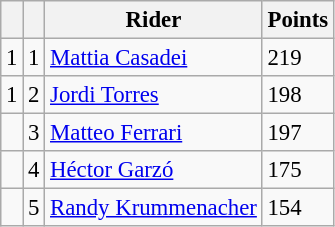<table class="wikitable" style="font-size: 95%;">
<tr>
<th></th>
<th></th>
<th>Rider</th>
<th>Points</th>
</tr>
<tr>
<td> 1</td>
<td align=center>1</td>
<td> <a href='#'>Mattia Casadei</a></td>
<td align=left>219</td>
</tr>
<tr>
<td> 1</td>
<td align=center>2</td>
<td> <a href='#'>Jordi Torres</a></td>
<td align=left>198</td>
</tr>
<tr>
<td></td>
<td align=center>3</td>
<td> <a href='#'>Matteo Ferrari</a></td>
<td align=left>197</td>
</tr>
<tr>
<td></td>
<td align=center>4</td>
<td> <a href='#'>Héctor Garzó</a></td>
<td align=left>175</td>
</tr>
<tr>
<td></td>
<td align=center>5</td>
<td> <a href='#'>Randy Krummenacher</a></td>
<td align=left>154</td>
</tr>
</table>
